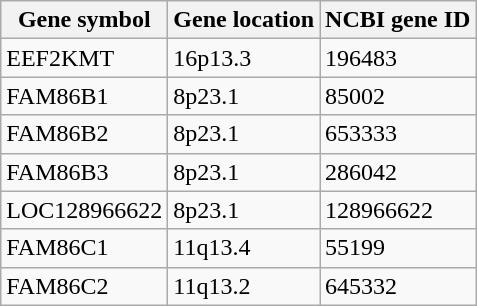<table class="wikitable">
<tr>
<th>Gene symbol</th>
<th>Gene location</th>
<th>NCBI gene ID</th>
</tr>
<tr>
<td>EEF2KMT</td>
<td>16p13.3</td>
<td>196483</td>
</tr>
<tr>
<td>FAM86B1</td>
<td>8p23.1</td>
<td>85002</td>
</tr>
<tr>
<td>FAM86B2</td>
<td>8p23.1</td>
<td>653333</td>
</tr>
<tr>
<td>FAM86B3</td>
<td>8p23.1</td>
<td>286042</td>
</tr>
<tr>
<td>LOC128966622</td>
<td>8p23.1</td>
<td>128966622</td>
</tr>
<tr>
<td>FAM86C1</td>
<td>11q13.4</td>
<td>55199</td>
</tr>
<tr>
<td>FAM86C2</td>
<td>11q13.2</td>
<td>645332</td>
</tr>
</table>
